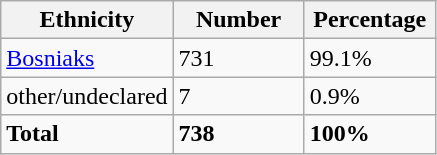<table class="wikitable">
<tr>
<th width="100px">Ethnicity</th>
<th width="80px">Number</th>
<th width="80px">Percentage</th>
</tr>
<tr>
<td><a href='#'>Bosniaks</a></td>
<td>731</td>
<td>99.1%</td>
</tr>
<tr>
<td>other/undeclared</td>
<td>7</td>
<td>0.9%</td>
</tr>
<tr>
<td><strong>Total</strong></td>
<td><strong>738</strong></td>
<td><strong>100%</strong></td>
</tr>
</table>
